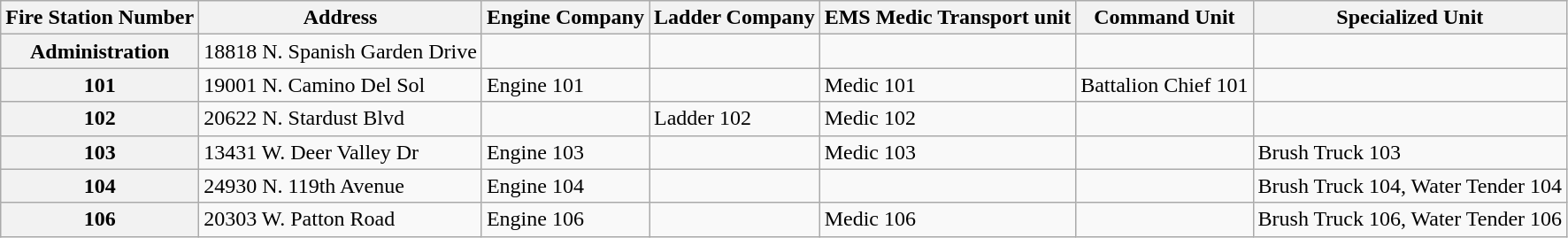<table class=wikitable>
<tr>
<th>Fire Station Number</th>
<th>Address</th>
<th>Engine Company</th>
<th>Ladder Company</th>
<th>EMS Medic Transport unit</th>
<th>Command Unit</th>
<th>Specialized Unit</th>
</tr>
<tr>
<th>Administration</th>
<td>18818 N. Spanish Garden Drive</td>
<td></td>
<td></td>
<td></td>
<td></td>
<td></td>
</tr>
<tr>
<th>101</th>
<td>19001 N. Camino Del Sol</td>
<td>Engine 101</td>
<td></td>
<td>Medic 101</td>
<td>Battalion Chief 101</td>
<td></td>
</tr>
<tr>
<th>102</th>
<td>20622 N. Stardust Blvd</td>
<td></td>
<td>Ladder 102</td>
<td>Medic 102</td>
<td></td>
<td></td>
</tr>
<tr>
<th>103</th>
<td>13431 W. Deer Valley Dr</td>
<td>Engine 103</td>
<td></td>
<td>Medic 103</td>
<td></td>
<td>Brush Truck 103</td>
</tr>
<tr>
<th>104</th>
<td>24930 N. 119th Avenue</td>
<td>Engine 104</td>
<td></td>
<td></td>
<td></td>
<td>Brush Truck 104, Water Tender 104</td>
</tr>
<tr>
<th>106</th>
<td>20303 W. Patton Road</td>
<td>Engine 106</td>
<td></td>
<td>Medic 106</td>
<td></td>
<td>Brush Truck 106, Water Tender 106</td>
</tr>
</table>
